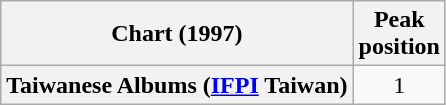<table class="wikitable plainrowheaders">
<tr>
<th scope="col">Chart (1997)</th>
<th scope="col">Peak<br>position</th>
</tr>
<tr>
<th scope="row">Taiwanese Albums (<a href='#'>IFPI</a> Taiwan)</th>
<td align="center">1</td>
</tr>
</table>
